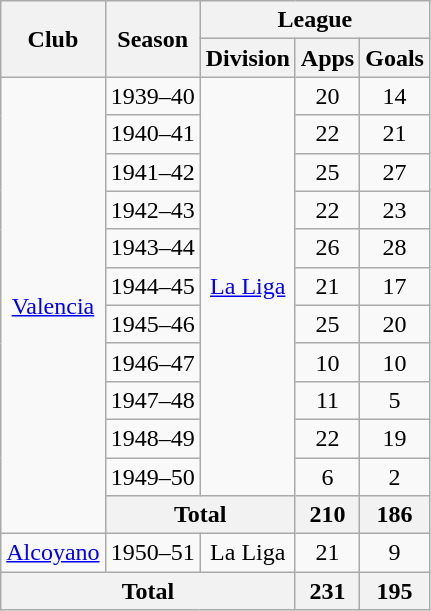<table class="wikitable" style="text-align:center">
<tr>
<th rowspan="2">Club</th>
<th rowspan="2">Season</th>
<th colspan="3">League</th>
</tr>
<tr>
<th>Division</th>
<th>Apps</th>
<th>Goals</th>
</tr>
<tr>
<td rowspan="12"><a href='#'>Valencia</a></td>
<td>1939–40</td>
<td rowspan="11"><a href='#'>La Liga</a></td>
<td>20</td>
<td>14</td>
</tr>
<tr>
<td>1940–41</td>
<td>22</td>
<td>21</td>
</tr>
<tr>
<td>1941–42</td>
<td>25</td>
<td>27</td>
</tr>
<tr>
<td>1942–43</td>
<td>22</td>
<td>23</td>
</tr>
<tr>
<td>1943–44</td>
<td>26</td>
<td>28</td>
</tr>
<tr>
<td>1944–45</td>
<td>21</td>
<td>17</td>
</tr>
<tr>
<td>1945–46</td>
<td>25</td>
<td>20</td>
</tr>
<tr>
<td>1946–47</td>
<td>10</td>
<td>10</td>
</tr>
<tr>
<td>1947–48</td>
<td>11</td>
<td>5</td>
</tr>
<tr>
<td>1948–49</td>
<td>22</td>
<td>19</td>
</tr>
<tr>
<td>1949–50</td>
<td>6</td>
<td>2</td>
</tr>
<tr>
<th colspan="2">Total</th>
<th>210</th>
<th>186</th>
</tr>
<tr>
<td><a href='#'>Alcoyano</a></td>
<td>1950–51</td>
<td>La Liga</td>
<td>21</td>
<td>9</td>
</tr>
<tr>
<th colspan="3">Total</th>
<th>231</th>
<th>195</th>
</tr>
</table>
